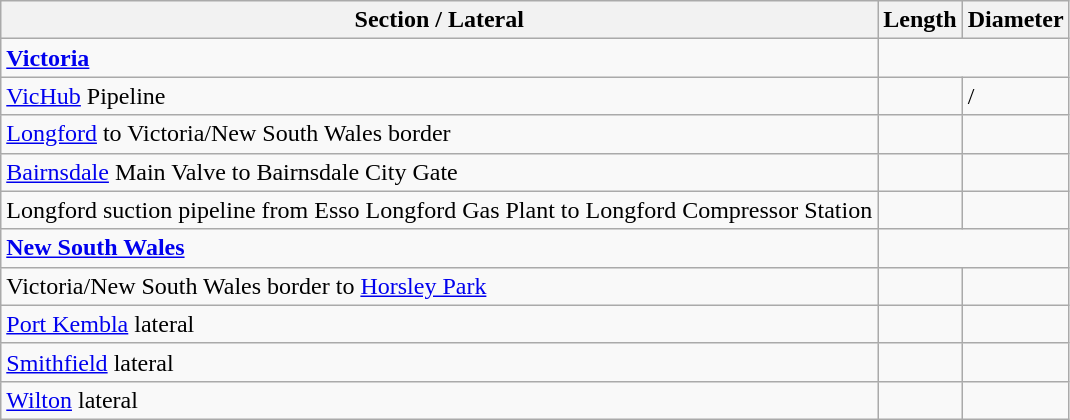<table class="wikitable">
<tr>
<th>Section / Lateral</th>
<th>Length</th>
<th>Diameter</th>
</tr>
<tr>
<td colspan 3><strong><a href='#'>Victoria</a></strong></td>
</tr>
<tr>
<td><a href='#'>VicHub</a> Pipeline</td>
<td></td>
<td>/</td>
</tr>
<tr>
<td><a href='#'>Longford</a> to Victoria/New South Wales border</td>
<td></td>
<td></td>
</tr>
<tr>
<td><a href='#'>Bairnsdale</a> Main Valve to Bairnsdale City Gate</td>
<td></td>
<td></td>
</tr>
<tr>
<td>Longford suction pipeline from Esso Longford Gas Plant to Longford Compressor Station</td>
<td></td>
<td></td>
</tr>
<tr>
<td colspan 3><strong><a href='#'>New South Wales</a></strong></td>
</tr>
<tr>
<td>Victoria/New South Wales border to <a href='#'>Horsley Park</a></td>
<td></td>
<td></td>
</tr>
<tr>
<td><a href='#'>Port Kembla</a> lateral</td>
<td></td>
<td></td>
</tr>
<tr>
<td><a href='#'>Smithfield</a> lateral</td>
<td></td>
<td></td>
</tr>
<tr>
<td><a href='#'>Wilton</a> lateral</td>
<td></td>
<td></td>
</tr>
</table>
